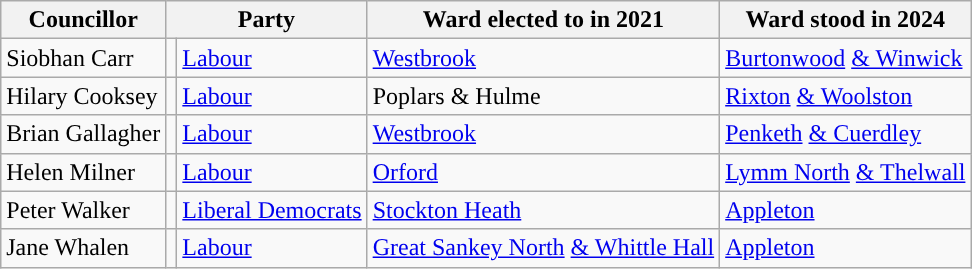<table class="wikitable sortable">
<tr>
<th scope="col">Councillor</th>
<th colspan="2" scope="col">Party</th>
<th scope="col">Ward elected to in 2021</th>
<th scope="col">Ward stood in 2024</th>
</tr>
<tr>
<td>Siobhan Carr</td>
<td style="color:inherit;background:"></td>
<td><a href='#'>Labour</a></td>
<td><a href='#'>Westbrook</a></td>
<td><a href='#'>Burtonwood</a> <a href='#'>& Winwick</a></td>
</tr>
<tr>
<td>Hilary Cooksey</td>
<td style="color:inherit;background:"></td>
<td><a href='#'>Labour</a></td>
<td>Poplars & Hulme</td>
<td><a href='#'>Rixton</a> <a href='#'>& Woolston</a></td>
</tr>
<tr>
<td>Brian Gallagher</td>
<td style="color:inherit;background:"></td>
<td><a href='#'>Labour</a></td>
<td><a href='#'>Westbrook</a></td>
<td><a href='#'>Penketh</a> <a href='#'>& Cuerdley</a></td>
</tr>
<tr>
<td>Helen Milner</td>
<td style="color:inherit;background:"></td>
<td><a href='#'>Labour</a></td>
<td><a href='#'>Orford</a></td>
<td><a href='#'>Lymm North</a> <a href='#'>& Thelwall</a></td>
</tr>
<tr>
<td>Peter Walker</td>
<td style="color:inherit;background:"></td>
<td><a href='#'>Liberal Democrats</a></td>
<td><a href='#'>Stockton Heath</a></td>
<td><a href='#'>Appleton</a></td>
</tr>
<tr>
<td>Jane Whalen</td>
<td style="color:inherit;background:"></td>
<td><a href='#'>Labour</a></td>
<td><a href='#'>Great Sankey North</a> <a href='#'>& Whittle Hall</a></td>
<td><a href='#'>Appleton</a></td>
</tr>
</table>
